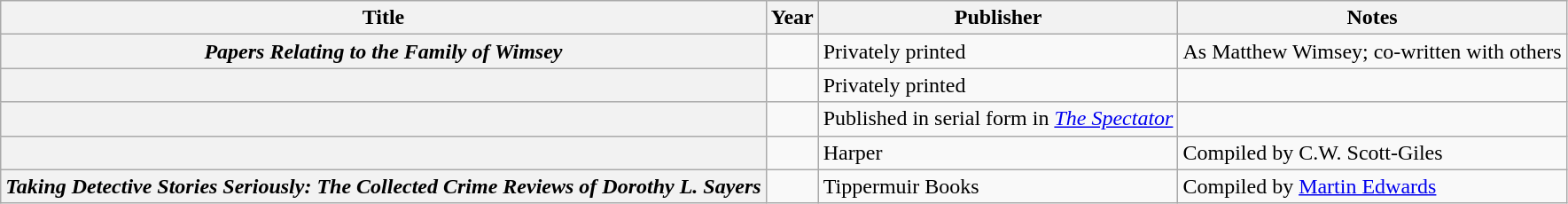<table class="wikitable plainrowheaders sortable" style="margin-right: 0;">
<tr>
<th scope="col">Title</th>
<th scope="col">Year</th>
<th scope="col">Publisher</th>
<th scope="col" class="unsortable">Notes</th>
</tr>
<tr>
<th scope="row"><em>Papers Relating to the Family of Wimsey</em></th>
<td></td>
<td>Privately printed</td>
<td>As Matthew Wimsey; co-written with others</td>
</tr>
<tr>
<th scope="row"></th>
<td></td>
<td>Privately printed</td>
<td></td>
</tr>
<tr>
<th scope="row"></th>
<td></td>
<td>Published in serial form in <em><a href='#'>The Spectator</a></em></td>
<td></td>
</tr>
<tr>
<th scope="row"></th>
<td></td>
<td>Harper</td>
<td>Compiled by C.W. Scott-Giles</td>
</tr>
<tr>
<th scope="row"><em>Taking Detective Stories Seriously: The Collected Crime Reviews of Dorothy L. Sayers</em></th>
<td></td>
<td>Tippermuir Books</td>
<td Compiled by Martin Edwards (author)>Compiled by <a href='#'>Martin Edwards</a></td>
</tr>
</table>
